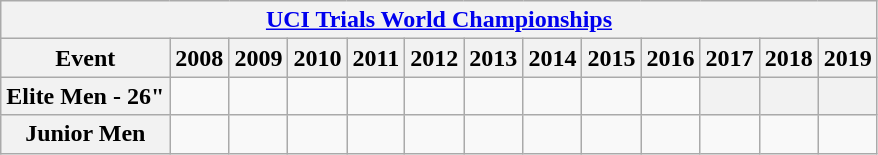<table class="wikitable plainrowheaders">
<tr>
<th colspan="13" scope="col" style="text-align:center;"><a href='#'>UCI Trials World Championships</a></th>
</tr>
<tr>
<th scope="col">Event</th>
<th scope="col">2008</th>
<th scope="col">2009</th>
<th scope="col">2010</th>
<th scope="col">2011</th>
<th scope="col">2012</th>
<th scope="col">2013</th>
<th scope="col">2014</th>
<th scope="col">2015</th>
<th scope="col">2016</th>
<th scope="col">2017</th>
<th scope="col">2018</th>
<th scope="col">2019</th>
</tr>
<tr style="text-align:center;">
<th scope="row"> Elite Men - 26"</th>
<td></td>
<td></td>
<td></td>
<td></td>
<td></td>
<td></td>
<td></td>
<td></td>
<td scope="col"></td>
<th scope="col"></th>
<th scope="col"></th>
<th scope="col"></th>
</tr>
<tr style="text-align:center;">
<th scope="row"> Junior Men</th>
<td></td>
<td></td>
<td></td>
<td></td>
<td></td>
<td></td>
<td></td>
<td></td>
<td></td>
<td></td>
<td></td>
<td></td>
</tr>
</table>
